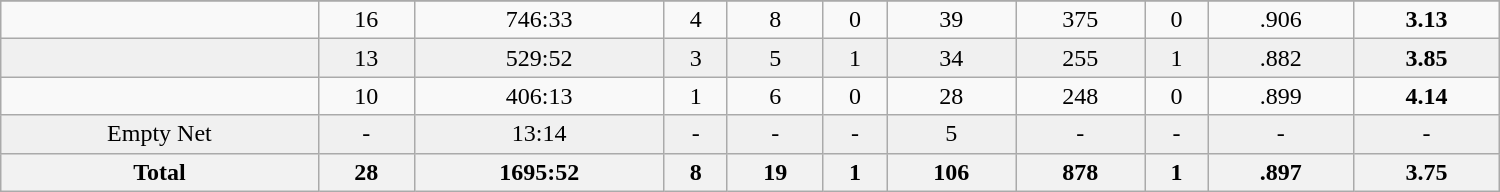<table class="wikitable sortable" width ="1000">
<tr align="center">
</tr>
<tr align="center">
<td></td>
<td>16</td>
<td>746:33</td>
<td>4</td>
<td>8</td>
<td>0</td>
<td>39</td>
<td>375</td>
<td>0</td>
<td>.906</td>
<td><strong>3.13</strong></td>
</tr>
<tr align="center" bgcolor="#f0f0f0">
<td></td>
<td>13</td>
<td>529:52</td>
<td>3</td>
<td>5</td>
<td>1</td>
<td>34</td>
<td>255</td>
<td>1</td>
<td>.882</td>
<td><strong>3.85</strong></td>
</tr>
<tr align="center" bgcolor="">
<td></td>
<td>10</td>
<td>406:13</td>
<td>1</td>
<td>6</td>
<td>0</td>
<td>28</td>
<td>248</td>
<td>0</td>
<td>.899</td>
<td><strong>4.14</strong></td>
</tr>
<tr align="center" bgcolor="#f0f0f0">
<td>Empty Net</td>
<td>-</td>
<td>13:14</td>
<td>-</td>
<td>-</td>
<td>-</td>
<td>5</td>
<td>-</td>
<td>-</td>
<td>-</td>
<td>-</td>
</tr>
<tr>
<th>Total</th>
<th>28</th>
<th>1695:52</th>
<th>8</th>
<th>19</th>
<th>1</th>
<th>106</th>
<th>878</th>
<th>1</th>
<th>.897</th>
<th>3.75</th>
</tr>
</table>
